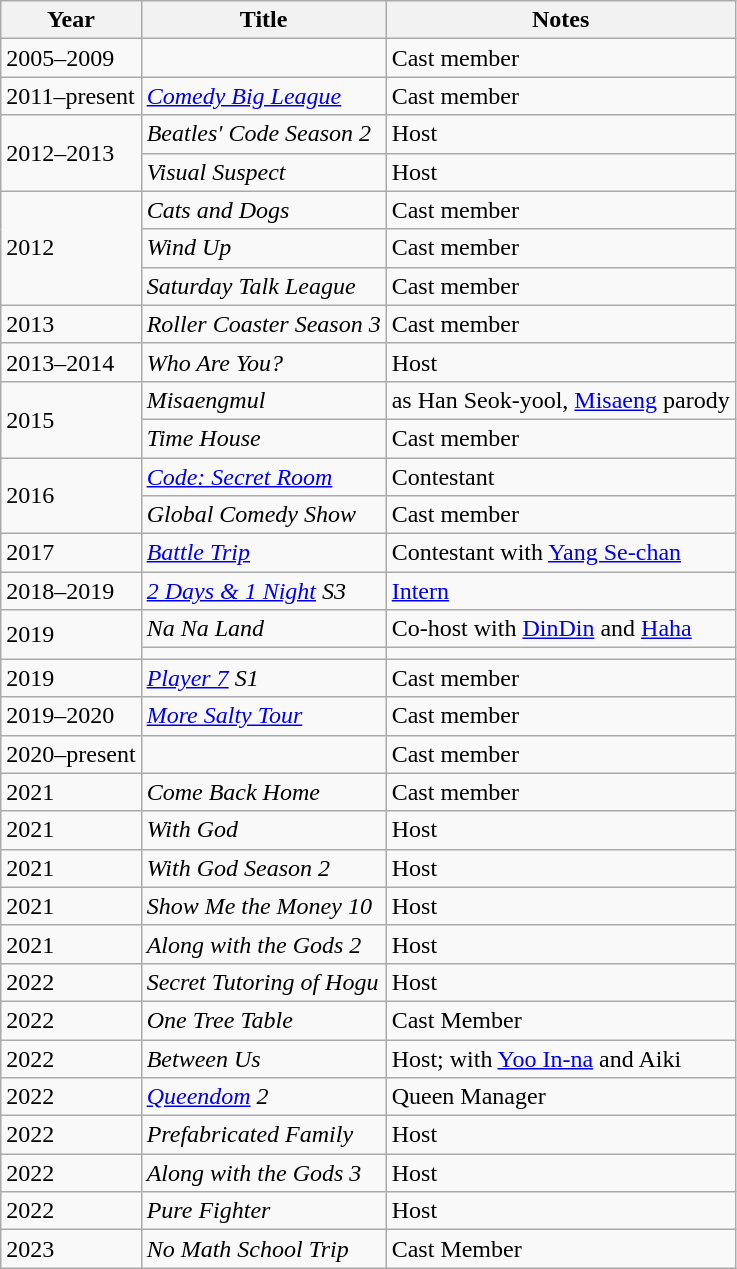<table class="wikitable">
<tr>
<th>Year</th>
<th>Title</th>
<th>Notes</th>
</tr>
<tr>
<td>2005–2009</td>
<td><em></em></td>
<td>Cast member</td>
</tr>
<tr>
<td>2011–present</td>
<td><em><a href='#'>Comedy Big League</a> </em></td>
<td>Cast member</td>
</tr>
<tr>
<td rowspan=2>2012–2013</td>
<td><em>Beatles' Code Season 2</em></td>
<td>Host</td>
</tr>
<tr>
<td><em>Visual Suspect</em></td>
<td>Host</td>
</tr>
<tr>
<td rowspan=3>2012</td>
<td><em>Cats and Dogs</em></td>
<td>Cast member</td>
</tr>
<tr>
<td><em>Wind Up</em></td>
<td>Cast member</td>
</tr>
<tr>
<td><em>Saturday Talk League</em></td>
<td>Cast member</td>
</tr>
<tr>
<td>2013</td>
<td><em>Roller Coaster Season 3</em></td>
<td>Cast member</td>
</tr>
<tr>
<td>2013–2014</td>
<td><em>Who Are You? </em></td>
<td>Host</td>
</tr>
<tr>
<td rowspan=2>2015</td>
<td><em>Misaengmul</em></td>
<td>as Han Seok-yool, <a href='#'>Misaeng</a> parody</td>
</tr>
<tr>
<td><em>Time House</em></td>
<td>Cast member</td>
</tr>
<tr>
<td rowspan="2">2016</td>
<td><em><a href='#'>Code: Secret Room</a></em></td>
<td>Contestant</td>
</tr>
<tr>
<td><em>Global Comedy Show</em></td>
<td>Cast member</td>
</tr>
<tr>
<td>2017</td>
<td><em><a href='#'>Battle Trip</a></em></td>
<td>Contestant with <a href='#'>Yang Se-chan</a></td>
</tr>
<tr>
<td>2018–2019</td>
<td><em><a href='#'>2 Days & 1 Night</a> S3</em></td>
<td><a href='#'>Intern</a></td>
</tr>
<tr>
<td rowspan="2">2019</td>
<td><em>Na Na Land</em></td>
<td>Co-host with  <a href='#'>DinDin</a> and <a href='#'>Haha</a></td>
</tr>
<tr>
<td><em></em></td>
<td></td>
</tr>
<tr>
<td>2019</td>
<td><em><a href='#'>Player 7</a> S1</em></td>
<td>Cast member</td>
</tr>
<tr>
<td>2019–2020</td>
<td><em><a href='#'>More Salty Tour</a></em></td>
<td>Cast member</td>
</tr>
<tr>
<td>2020–present</td>
<td><em></em></td>
<td>Cast member</td>
</tr>
<tr>
<td>2021</td>
<td><em>Come Back Home</em></td>
<td>Cast member</td>
</tr>
<tr>
<td>2021</td>
<td><em> With God </em></td>
<td>Host</td>
</tr>
<tr>
<td>2021</td>
<td><em>With God Season 2</em></td>
<td>Host  </td>
</tr>
<tr>
<td>2021</td>
<td><em>Show Me the Money 10</em></td>
<td>Host</td>
</tr>
<tr>
<td>2021</td>
<td><em>Along with the Gods 2</em></td>
<td>Host </td>
</tr>
<tr>
<td>2022</td>
<td><em>Secret Tutoring of Hogu</em></td>
<td>Host</td>
</tr>
<tr>
<td>2022</td>
<td><em>One Tree Table</em></td>
<td>Cast Member</td>
</tr>
<tr>
<td>2022</td>
<td><em>Between Us</em></td>
<td>Host; with <a href='#'>Yoo In-na</a> and Aiki</td>
</tr>
<tr>
<td>2022</td>
<td><em><a href='#'>Queendom</a> 2</em></td>
<td>Queen Manager</td>
</tr>
<tr>
<td>2022</td>
<td><em>Prefabricated Family</em></td>
<td>Host</td>
</tr>
<tr>
<td>2022</td>
<td><em>Along with the Gods 3</em></td>
<td>Host</td>
</tr>
<tr>
<td>2022</td>
<td><em>Pure Fighter</em></td>
<td>Host</td>
</tr>
<tr>
<td>2023</td>
<td><em>No Math School Trip</em></td>
<td>Cast Member</td>
</tr>
</table>
